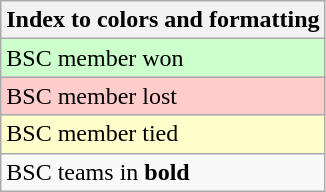<table class="wikitable">
<tr>
<th>Index to colors and formatting</th>
</tr>
<tr style="background:#cfc;">
<td>BSC member won</td>
</tr>
<tr style="background:#fcc;">
<td>BSC member lost</td>
</tr>
<tr style="background:#ffc;">
<td>BSC member tied</td>
</tr>
<tr>
<td>BSC teams in <strong>bold</strong></td>
</tr>
</table>
